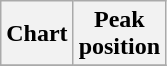<table class="wikitable plainrowheaders">
<tr>
<th>Chart</th>
<th>Peak<br>position</th>
</tr>
<tr>
</tr>
</table>
